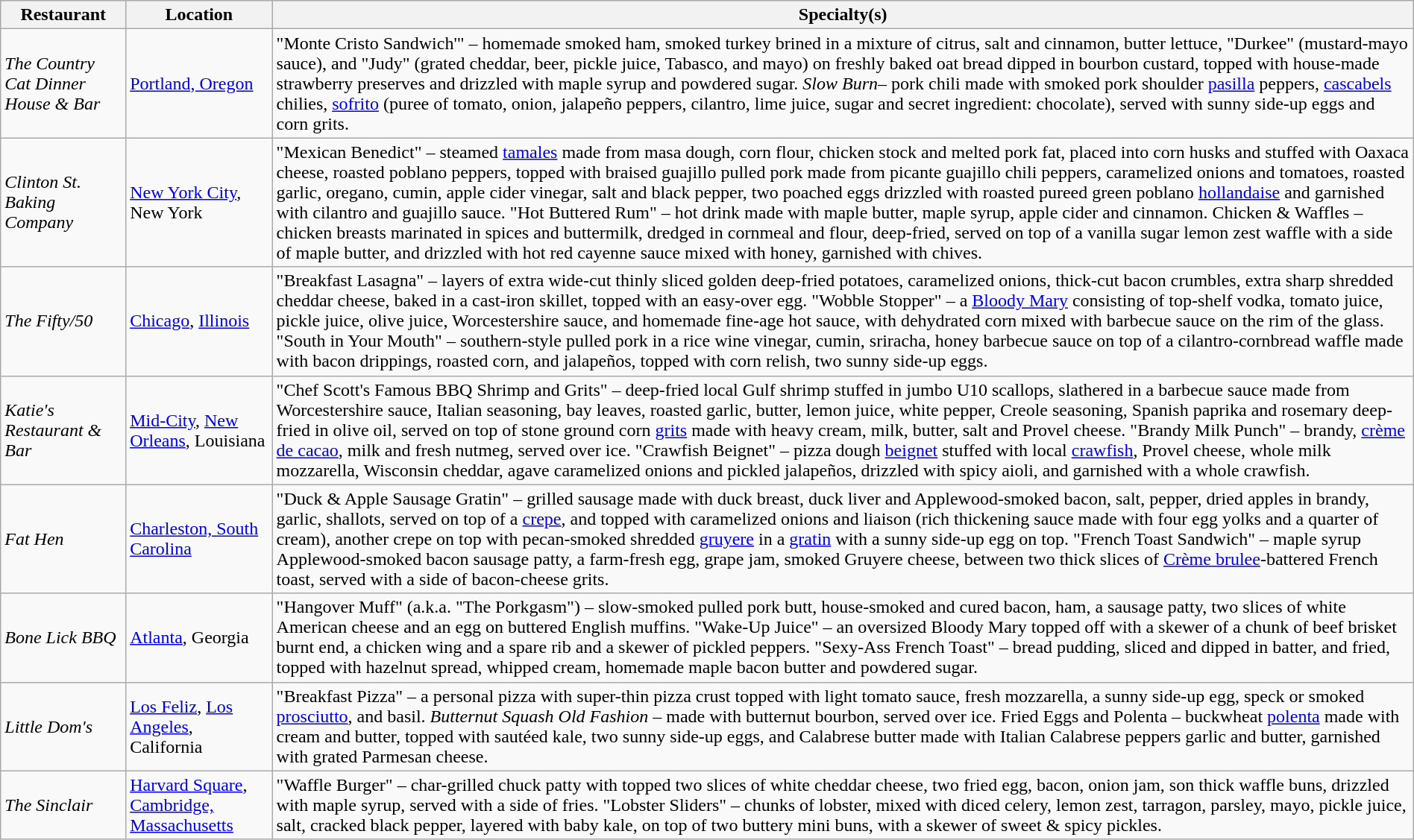<table class="wikitable" style="width:100%;">
<tr>
<th>Restaurant</th>
<th>Location</th>
<th>Specialty(s)</th>
</tr>
<tr>
<td><em>The Country Cat Dinner House & Bar</em></td>
<td><a href='#'>Portland, Oregon</a></td>
<td>"Monte Cristo Sandwich'" – homemade smoked ham, smoked turkey brined in a mixture of citrus, salt and cinnamon, butter lettuce, "Durkee" (mustard-mayo sauce), and "Judy" (grated cheddar, beer, pickle juice, Tabasco, and mayo) on freshly baked oat bread dipped in bourbon custard, topped with house-made strawberry preserves and drizzled with maple syrup and powdered sugar. <em>Slow Burn</em>– pork chili made with smoked pork shoulder <a href='#'>pasilla</a> peppers, <a href='#'>cascabels</a> chilies, <a href='#'>sofrito</a> (puree of tomato, onion, jalapeño peppers, cilantro, lime juice, sugar and secret ingredient: chocolate), served with sunny side-up eggs and corn grits.</td>
</tr>
<tr>
<td><em>Clinton St. Baking Company</em></td>
<td><a href='#'>New York City</a>, New York</td>
<td>"Mexican Benedict" – steamed <a href='#'>tamales</a> made from masa dough, corn flour, chicken stock and melted pork fat, placed into corn husks and stuffed with Oaxaca cheese, roasted poblano peppers, topped with braised guajillo pulled pork made from picante guajillo chili peppers, caramelized onions and tomatoes, roasted garlic, oregano, cumin, apple cider vinegar, salt and black pepper, two poached eggs drizzled with roasted pureed green poblano <a href='#'>hollandaise</a> and garnished with cilantro and guajillo sauce. "Hot Buttered Rum" – hot drink made with maple butter, maple syrup, apple cider and cinnamon. Chicken & Waffles – chicken breasts marinated in spices and buttermilk, dredged in cornmeal and flour, deep-fried, served on top of a vanilla sugar lemon zest waffle with a side of maple butter, and drizzled with hot red cayenne sauce mixed with honey, garnished with chives.</td>
</tr>
<tr>
<td><em>The Fifty/50</em></td>
<td><a href='#'>Chicago</a>, <a href='#'>Illinois</a></td>
<td>"Breakfast Lasagna" – layers of extra wide-cut thinly sliced golden deep-fried potatoes, caramelized onions, thick-cut bacon crumbles, extra sharp shredded cheddar cheese, baked in a cast-iron skillet, topped with an easy-over egg. "Wobble Stopper" – a <a href='#'>Bloody Mary</a> consisting of top-shelf vodka, tomato juice, pickle juice, olive juice, Worcestershire sauce, and homemade fine-age hot sauce, with dehydrated corn mixed with barbecue sauce on the rim of the glass. "South in Your Mouth" – southern-style pulled pork in a rice wine vinegar, cumin, sriracha, honey barbecue sauce on top of a cilantro-cornbread waffle made with bacon drippings, roasted corn, and jalapeños, topped with corn relish, two sunny side-up eggs.</td>
</tr>
<tr>
<td><em>Katie's Restaurant & Bar</em></td>
<td><a href='#'>Mid-City</a>, <a href='#'>New Orleans</a>, Louisiana</td>
<td>"Chef Scott's Famous BBQ Shrimp and Grits" – deep-fried local Gulf shrimp stuffed in jumbo U10 scallops, slathered in a barbecue sauce made from Worcestershire sauce, Italian seasoning, bay leaves, roasted garlic, butter, lemon juice, white pepper, Creole seasoning, Spanish paprika and rosemary deep-fried in olive oil, served on top of stone ground corn <a href='#'>grits</a> made with heavy cream, milk, butter, salt and Provel cheese. "Brandy Milk Punch" – brandy, <a href='#'>crème de cacao</a>, milk and fresh nutmeg, served over ice. "Crawfish Beignet" – pizza dough <a href='#'>beignet</a> stuffed with local <a href='#'>crawfish</a>, Provel cheese, whole milk mozzarella, Wisconsin cheddar, agave caramelized onions and pickled jalapeños, drizzled with spicy aioli, and garnished with a whole crawfish.</td>
</tr>
<tr>
<td><em>Fat Hen</em></td>
<td><a href='#'>Charleston, South Carolina</a></td>
<td>"Duck & Apple Sausage Gratin" – grilled sausage made with duck breast, duck liver and Applewood-smoked bacon, salt, pepper, dried apples in brandy, garlic, shallots, served on top of a <a href='#'>crepe</a>, and topped with caramelized onions and liaison (rich thickening sauce made with four egg yolks and a quarter of cream), another crepe on top with pecan-smoked shredded <a href='#'>gruyere</a> in a <a href='#'>gratin</a> with a sunny side-up egg on top. "French Toast Sandwich" – maple syrup Applewood-smoked bacon sausage patty, a farm-fresh egg, grape jam, smoked Gruyere cheese, between two thick slices of <a href='#'>Crème brulee</a>-battered French toast, served with a side of bacon-cheese grits.</td>
</tr>
<tr>
<td><em>Bone Lick BBQ</em></td>
<td><a href='#'>Atlanta</a>, Georgia</td>
<td>"Hangover Muff" (a.k.a. "The Porkgasm") – slow-smoked pulled pork butt, house-smoked and cured bacon, ham, a sausage patty, two slices of white American cheese and an egg on buttered English muffins. "Wake-Up Juice" – an oversized Bloody Mary topped off with a skewer of a chunk of beef brisket burnt end, a chicken wing and a spare rib and a skewer of pickled peppers. "Sexy-Ass French Toast" – bread pudding, sliced and dipped in batter, and fried, topped with hazelnut spread, whipped cream, homemade maple bacon butter and powdered sugar.</td>
</tr>
<tr>
<td><em>Little Dom's</em></td>
<td><a href='#'>Los Feliz</a>, <a href='#'>Los Angeles</a>, California</td>
<td>"Breakfast Pizza" – a personal pizza with super-thin pizza crust topped with light tomato sauce, fresh mozzarella, a sunny side-up egg, speck or smoked <a href='#'>prosciutto</a>, and basil. <em>Butternut Squash Old Fashion</em> – made with butternut bourbon, served over ice. Fried Eggs and Polenta – buckwheat <a href='#'>polenta</a> made with cream and butter, topped with sautéed kale, two sunny side-up eggs, and Calabrese butter made with Italian Calabrese peppers garlic and butter, garnished with grated Parmesan cheese.</td>
</tr>
<tr>
<td><em>The Sinclair</em></td>
<td><a href='#'>Harvard Square</a>, <a href='#'>Cambridge, Massachusetts</a></td>
<td>"Waffle Burger" – char-grilled chuck patty with topped two slices of white cheddar cheese, two fried egg, bacon, onion jam, son thick waffle buns, drizzled with maple syrup, served with a side of fries.  "Lobster Sliders" – chunks of lobster, mixed with diced celery, lemon zest, tarragon, parsley, mayo, pickle juice, salt, cracked black pepper, layered with baby kale, on top of two buttery mini buns, with a skewer of sweet & spicy pickles.</td>
</tr>
</table>
